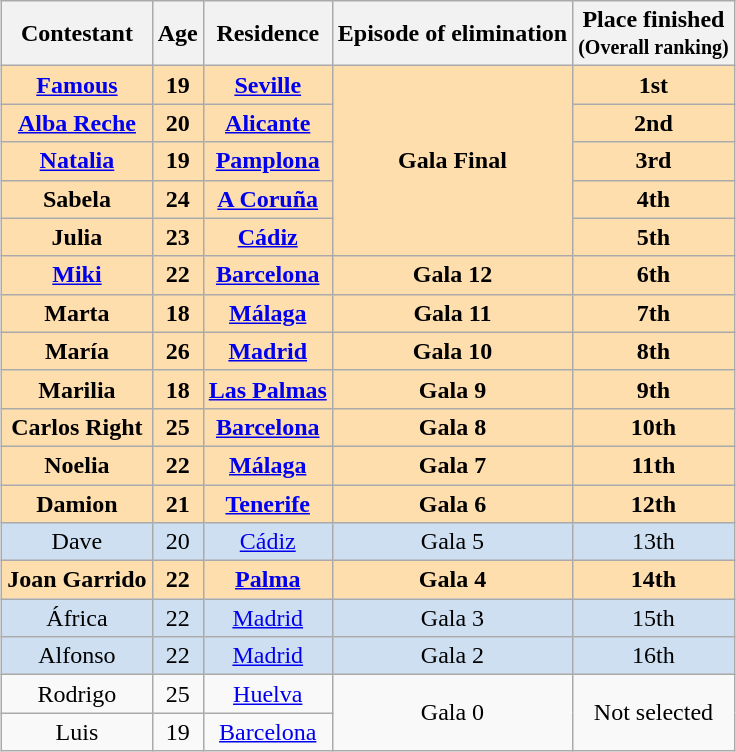<table class="wikitable" style="margin: 1em auto 1em auto; text-align:center;">
<tr>
<th>Contestant</th>
<th>Age</th>
<th>Residence</th>
<th>Episode of elimination</th>
<th>Place finished<br><small>(Overall ranking)</small></th>
</tr>
<tr style="font-weight:bold; background:navajowhite">
<td><a href='#'>Famous</a></td>
<td>19</td>
<td><a href='#'>Seville</a></td>
<td rowspan=5>Gala Final</td>
<td>1st</td>
</tr>
<tr style="font-weight:bold; background:navajowhite">
<td><a href='#'>Alba Reche</a></td>
<td>20</td>
<td><a href='#'>Alicante</a></td>
<td>2nd</td>
</tr>
<tr style="font-weight:bold; background:navajowhite">
<td><a href='#'>Natalia</a></td>
<td>19</td>
<td><a href='#'>Pamplona</a></td>
<td>3rd</td>
</tr>
<tr style="font-weight:bold; background:navajowhite">
<td>Sabela</td>
<td>24</td>
<td><a href='#'>A Coruña</a></td>
<td>4th</td>
</tr>
<tr style="font-weight:bold; background:navajowhite">
<td>Julia</td>
<td>23</td>
<td><a href='#'>Cádiz</a></td>
<td>5th</td>
</tr>
<tr style="font-weight:bold; background:navajowhite">
<td><a href='#'>Miki</a></td>
<td>22</td>
<td><a href='#'>Barcelona</a></td>
<td>Gala 12</td>
<td>6th</td>
</tr>
<tr style="font-weight:bold; background:navajowhite">
<td>Marta</td>
<td>18</td>
<td><a href='#'>Málaga</a></td>
<td>Gala 11</td>
<td>7th</td>
</tr>
<tr style="font-weight:bold; background:navajowhite">
<td>María</td>
<td>26</td>
<td><a href='#'>Madrid</a></td>
<td>Gala 10</td>
<td>8th</td>
</tr>
<tr style="font-weight:bold; background:navajowhite">
<td>Marilia</td>
<td>18</td>
<td><a href='#'>Las Palmas</a></td>
<td>Gala 9</td>
<td>9th</td>
</tr>
<tr style="font-weight:bold; background:navajowhite">
<td>Carlos Right</td>
<td>25</td>
<td><a href='#'>Barcelona</a></td>
<td>Gala 8</td>
<td>10th</td>
</tr>
<tr style="font-weight:bold; background:navajowhite">
<td>Noelia</td>
<td>22</td>
<td><a href='#'>Málaga</a></td>
<td>Gala 7</td>
<td>11th</td>
</tr>
<tr style="font-weight:bold; background:navajowhite">
<td>Damion</td>
<td>21</td>
<td><a href='#'>Tenerife</a></td>
<td>Gala 6</td>
<td>12th</td>
</tr>
<tr style="background:#CEDFF2;">
<td>Dave</td>
<td>20</td>
<td><a href='#'>Cádiz</a></td>
<td>Gala 5</td>
<td>13th</td>
</tr>
<tr style="font-weight:bold; background:navajowhite">
<td>Joan Garrido</td>
<td>22</td>
<td><a href='#'>Palma</a></td>
<td>Gala 4</td>
<td>14th</td>
</tr>
<tr style="background:#CEDFF2;">
<td>África</td>
<td>22</td>
<td><a href='#'>Madrid</a></td>
<td>Gala 3</td>
<td>15th</td>
</tr>
<tr style="background:#CEDFF2;">
<td>Alfonso</td>
<td>22</td>
<td><a href='#'>Madrid</a></td>
<td>Gala 2</td>
<td>16th</td>
</tr>
<tr>
<td>Rodrigo</td>
<td>25</td>
<td><a href='#'>Huelva</a></td>
<td rowspan="2">Gala 0</td>
<td rowspan="2">Not selected</td>
</tr>
<tr>
<td>Luis</td>
<td>19</td>
<td><a href='#'>Barcelona</a></td>
</tr>
</table>
